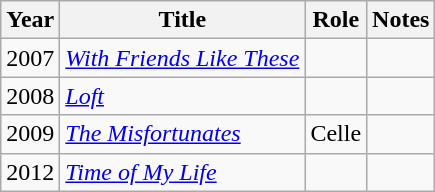<table class="wikitable sortable">
<tr>
<th>Year</th>
<th>Title</th>
<th>Role</th>
<th class="unsortable">Notes</th>
</tr>
<tr>
<td>2007</td>
<td><em><a href='#'>With Friends Like These</a></em></td>
<td></td>
<td></td>
</tr>
<tr>
<td>2008</td>
<td><em><a href='#'>Loft</a></em></td>
<td></td>
<td></td>
</tr>
<tr>
<td>2009</td>
<td><em><a href='#'>The Misfortunates</a></em></td>
<td>Celle</td>
<td></td>
</tr>
<tr>
<td>2012</td>
<td><em><a href='#'>Time of My Life</a></em></td>
<td></td>
<td></td>
</tr>
</table>
